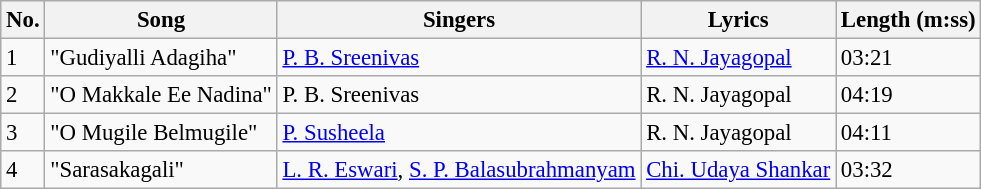<table class="wikitable" style="font-size:95%;">
<tr>
<th>No.</th>
<th>Song</th>
<th>Singers</th>
<th>Lyrics</th>
<th>Length (m:ss)</th>
</tr>
<tr>
<td>1</td>
<td>"Gudiyalli Adagiha"</td>
<td><a href='#'>P. B. Sreenivas</a></td>
<td><a href='#'>R. N. Jayagopal</a></td>
<td>03:21</td>
</tr>
<tr>
<td>2</td>
<td>"O Makkale Ee Nadina"</td>
<td>P. B. Sreenivas</td>
<td>R. N. Jayagopal</td>
<td>04:19</td>
</tr>
<tr>
<td>3</td>
<td>"O Mugile Belmugile"</td>
<td><a href='#'>P. Susheela</a></td>
<td>R. N. Jayagopal</td>
<td>04:11</td>
</tr>
<tr>
<td>4</td>
<td>"Sarasakagali"</td>
<td><a href='#'>L. R. Eswari</a>, <a href='#'>S. P. Balasubrahmanyam</a></td>
<td><a href='#'>Chi. Udaya Shankar</a></td>
<td>03:32</td>
</tr>
</table>
